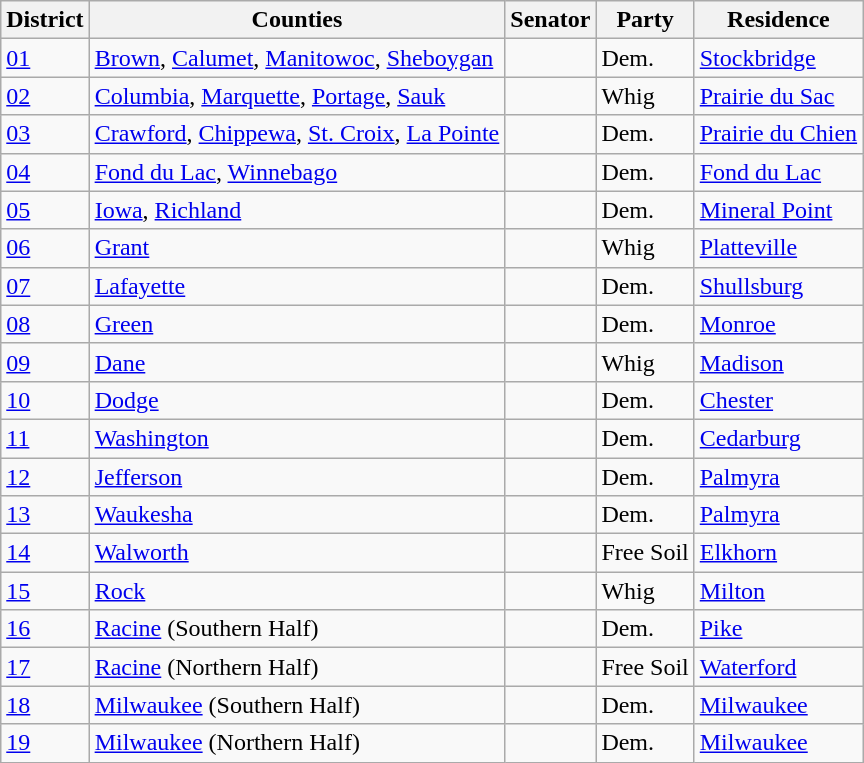<table class="wikitable sortable">
<tr>
<th>District</th>
<th>Counties</th>
<th>Senator</th>
<th>Party</th>
<th>Residence</th>
</tr>
<tr>
<td><a href='#'>01</a></td>
<td><a href='#'>Brown</a>, <a href='#'>Calumet</a>, <a href='#'>Manitowoc</a>, <a href='#'>Sheboygan</a></td>
<td></td>
<td>Dem.</td>
<td><a href='#'>Stockbridge</a></td>
</tr>
<tr>
<td><a href='#'>02</a></td>
<td><a href='#'>Columbia</a>, <a href='#'>Marquette</a>, <a href='#'>Portage</a>, <a href='#'>Sauk</a></td>
<td></td>
<td>Whig</td>
<td><a href='#'>Prairie du Sac</a></td>
</tr>
<tr>
<td><a href='#'>03</a></td>
<td><a href='#'>Crawford</a>, <a href='#'>Chippewa</a>, <a href='#'>St. Croix</a>, <a href='#'>La Pointe</a></td>
<td></td>
<td>Dem.</td>
<td><a href='#'>Prairie du Chien</a></td>
</tr>
<tr>
<td><a href='#'>04</a></td>
<td><a href='#'>Fond du Lac</a>, <a href='#'>Winnebago</a></td>
<td></td>
<td>Dem.</td>
<td><a href='#'>Fond du Lac</a></td>
</tr>
<tr>
<td><a href='#'>05</a></td>
<td><a href='#'>Iowa</a>, <a href='#'>Richland</a></td>
<td></td>
<td>Dem.</td>
<td><a href='#'>Mineral Point</a></td>
</tr>
<tr>
<td><a href='#'>06</a></td>
<td><a href='#'>Grant</a></td>
<td></td>
<td>Whig</td>
<td><a href='#'>Platteville</a></td>
</tr>
<tr>
<td><a href='#'>07</a></td>
<td><a href='#'>Lafayette</a></td>
<td></td>
<td>Dem.</td>
<td><a href='#'>Shullsburg</a></td>
</tr>
<tr>
<td><a href='#'>08</a></td>
<td><a href='#'>Green</a></td>
<td></td>
<td>Dem.</td>
<td><a href='#'>Monroe</a></td>
</tr>
<tr>
<td><a href='#'>09</a></td>
<td><a href='#'>Dane</a></td>
<td></td>
<td>Whig</td>
<td><a href='#'>Madison</a></td>
</tr>
<tr>
<td><a href='#'>10</a></td>
<td><a href='#'>Dodge</a></td>
<td></td>
<td>Dem.</td>
<td><a href='#'>Chester</a></td>
</tr>
<tr>
<td><a href='#'>11</a></td>
<td><a href='#'>Washington</a></td>
<td></td>
<td>Dem.</td>
<td><a href='#'>Cedarburg</a></td>
</tr>
<tr>
<td><a href='#'>12</a></td>
<td><a href='#'>Jefferson</a></td>
<td></td>
<td>Dem.</td>
<td><a href='#'>Palmyra</a></td>
</tr>
<tr>
<td><a href='#'>13</a></td>
<td><a href='#'>Waukesha</a></td>
<td></td>
<td>Dem.</td>
<td><a href='#'>Palmyra</a></td>
</tr>
<tr>
<td><a href='#'>14</a></td>
<td><a href='#'>Walworth</a></td>
<td></td>
<td>Free Soil</td>
<td><a href='#'>Elkhorn</a></td>
</tr>
<tr>
<td><a href='#'>15</a></td>
<td><a href='#'>Rock</a></td>
<td></td>
<td>Whig</td>
<td><a href='#'>Milton</a></td>
</tr>
<tr>
<td><a href='#'>16</a></td>
<td><a href='#'>Racine</a> (Southern Half)</td>
<td></td>
<td>Dem.</td>
<td><a href='#'>Pike</a></td>
</tr>
<tr>
<td><a href='#'>17</a></td>
<td><a href='#'>Racine</a> (Northern Half)</td>
<td></td>
<td>Free Soil</td>
<td><a href='#'>Waterford</a></td>
</tr>
<tr>
<td><a href='#'>18</a></td>
<td><a href='#'>Milwaukee</a> (Southern Half)</td>
<td></td>
<td>Dem.</td>
<td><a href='#'>Milwaukee</a></td>
</tr>
<tr>
<td><a href='#'>19</a></td>
<td><a href='#'>Milwaukee</a> (Northern Half)</td>
<td></td>
<td>Dem.</td>
<td><a href='#'>Milwaukee</a></td>
</tr>
</table>
